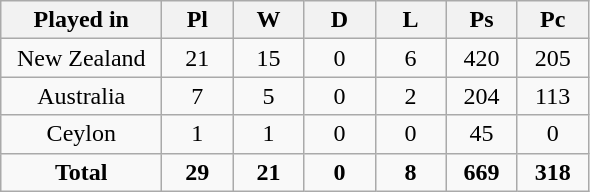<table class="wikitable" style="text-align:center">
<tr>
<th width=100px>Played in</th>
<th width=40px>Pl</th>
<th width=40px>W</th>
<th width=40px>D</th>
<th width=40px>L</th>
<th width=40px>Ps</th>
<th width=40px>Pc</th>
</tr>
<tr>
<td>New Zealand</td>
<td>21</td>
<td>15</td>
<td>0</td>
<td>6</td>
<td>420</td>
<td>205</td>
</tr>
<tr>
<td>Australia</td>
<td>7</td>
<td>5</td>
<td>0</td>
<td>2</td>
<td>204</td>
<td>113</td>
</tr>
<tr>
<td>Ceylon</td>
<td>1</td>
<td>1</td>
<td>0</td>
<td>0</td>
<td>45</td>
<td>0</td>
</tr>
<tr>
<td><strong>Total</strong></td>
<td><strong>29</strong></td>
<td><strong>21</strong></td>
<td><strong>0</strong></td>
<td><strong>8</strong></td>
<td><strong>669</strong></td>
<td><strong>318</strong></td>
</tr>
</table>
